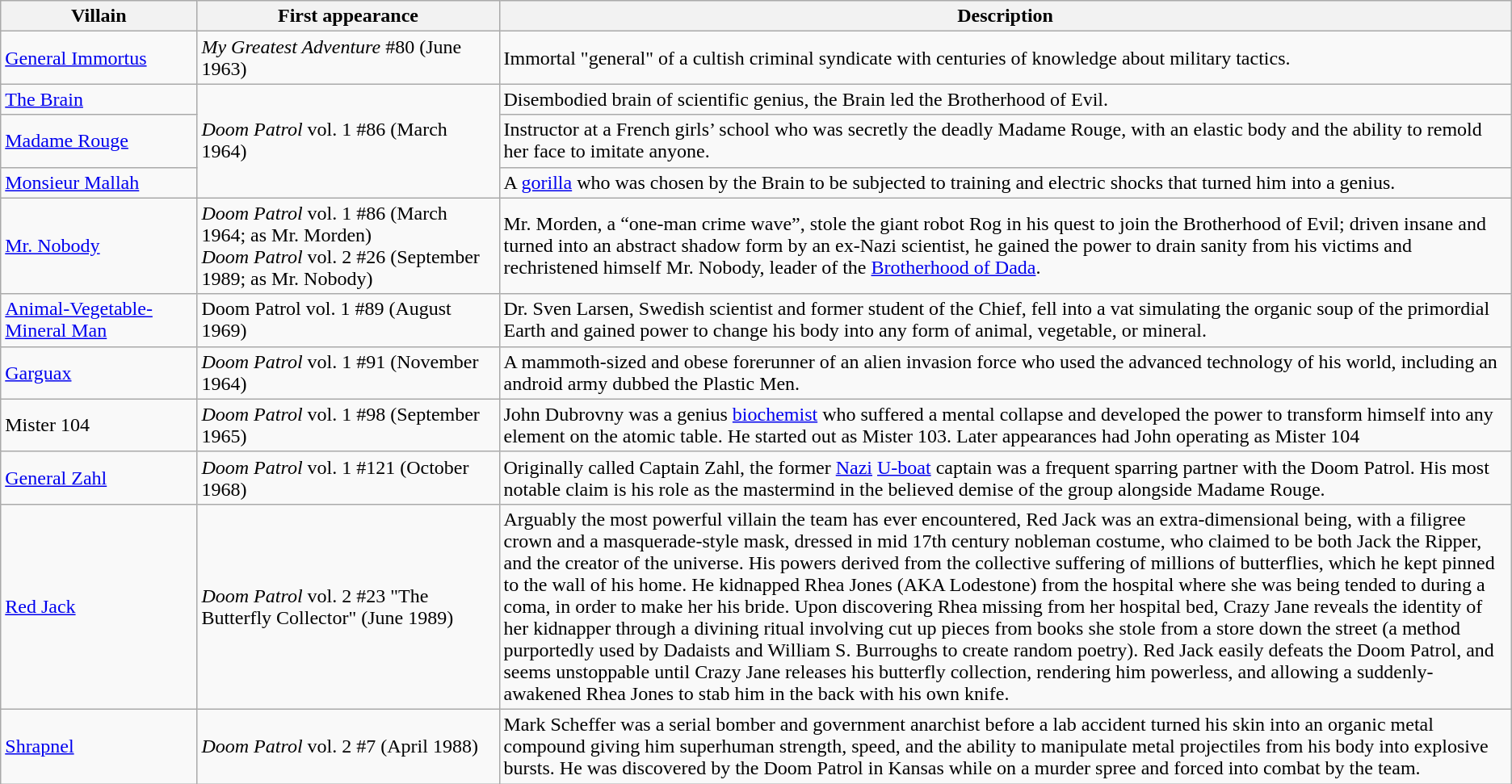<table class="wikitable">
<tr>
<th width="13%">Villain</th>
<th width="20%">First appearance</th>
<th width="67%">Description</th>
</tr>
<tr>
<td><a href='#'>General Immortus</a></td>
<td><em>My Greatest Adventure</em> #80 (June 1963)</td>
<td>Immortal "general" of a cultish criminal syndicate with centuries of knowledge about military tactics.</td>
</tr>
<tr>
<td><a href='#'>The Brain</a></td>
<td rowspan=3><em>Doom Patrol</em> vol. 1 #86 (March 1964)</td>
<td>Disembodied brain of scientific genius, the Brain led the Brotherhood of Evil.</td>
</tr>
<tr>
<td><a href='#'>Madame Rouge</a></td>
<td>Instructor at a French girls’ school who was secretly the deadly Madame Rouge, with an elastic body and the ability to remold her face to imitate anyone.</td>
</tr>
<tr>
<td><a href='#'>Monsieur Mallah</a></td>
<td>A <a href='#'>gorilla</a> who was chosen by the Brain to be subjected to training and electric shocks that turned him into a genius.</td>
</tr>
<tr>
<td><a href='#'>Mr. Nobody</a></td>
<td><em>Doom Patrol</em> vol. 1 #86 (March 1964; as Mr. Morden)<br><em>Doom Patrol</em> vol. 2 #26 (September 1989; as Mr. Nobody)</td>
<td>Mr. Morden, a “one-man crime wave”, stole the giant robot Rog in his quest to join the Brotherhood of Evil; driven insane and turned into an abstract shadow form by an ex-Nazi scientist, he gained the power to drain sanity from his victims and rechristened himself Mr. Nobody, leader of the <a href='#'>Brotherhood of Dada</a>.</td>
</tr>
<tr>
<td><a href='#'>Animal-Vegetable-Mineral Man</a></td>
<td>Doom Patrol vol. 1 #89 (August 1969)</td>
<td>Dr. Sven Larsen, Swedish scientist and former student of the Chief, fell into a vat simulating the organic soup of the primordial Earth and gained power to change his body into any form of animal, vegetable, or mineral.</td>
</tr>
<tr>
<td><a href='#'>Garguax</a></td>
<td><em>Doom Patrol</em> vol. 1 #91 (November 1964)</td>
<td>A mammoth-sized and obese forerunner of an alien invasion force who used the advanced technology of his world, including an android army dubbed the Plastic Men.</td>
</tr>
<tr>
<td>Mister 104</td>
<td><em>Doom Patrol</em> vol. 1 #98 (September 1965)</td>
<td>John Dubrovny was a genius <a href='#'>biochemist</a> who suffered a mental collapse and developed the power to transform himself into any element on the atomic table. He started out as Mister 103. Later appearances had John operating as Mister 104</td>
</tr>
<tr>
<td><a href='#'>General Zahl</a></td>
<td><em>Doom Patrol</em> vol. 1 #121 (October 1968)</td>
<td>Originally called Captain Zahl, the former <a href='#'>Nazi</a> <a href='#'>U-boat</a> captain was a frequent sparring partner with the Doom Patrol. His most notable claim is his role as the mastermind in the believed demise of the group alongside Madame Rouge.</td>
</tr>
<tr>
<td><a href='#'>Red Jack</a></td>
<td><em>Doom Patrol</em> vol. 2 #23 "The Butterfly Collector" (June 1989)</td>
<td>Arguably the most powerful villain the team has ever encountered, Red Jack was an extra-dimensional being, with a filigree crown and a masquerade-style mask, dressed in mid 17th century nobleman costume, who claimed to be both Jack the Ripper, and the creator of the universe. His powers derived from the collective suffering of millions of butterflies, which he kept pinned to the wall of his home. He kidnapped Rhea Jones (AKA Lodestone) from the hospital where she was being tended to during a coma, in order to make her his bride. Upon discovering Rhea missing from her hospital bed, Crazy Jane reveals the identity of her kidnapper through a divining ritual involving cut up pieces from books she stole from a store down the street (a method purportedly used by Dadaists and William S. Burroughs to create random poetry). Red Jack easily defeats the Doom Patrol, and seems unstoppable until Crazy Jane releases his butterfly collection, rendering him powerless, and allowing a suddenly-awakened Rhea Jones to stab him in the back with his own knife.</td>
</tr>
<tr>
<td><a href='#'>Shrapnel</a></td>
<td><em>Doom Patrol</em> vol. 2 #7 (April 1988)</td>
<td>Mark Scheffer was a serial bomber and government anarchist before a lab accident turned his skin into an organic metal compound giving him superhuman strength, speed, and the ability to manipulate metal projectiles from his body into explosive bursts. He was discovered by the Doom Patrol in Kansas while on a murder spree and forced into combat by the team.</td>
</tr>
</table>
